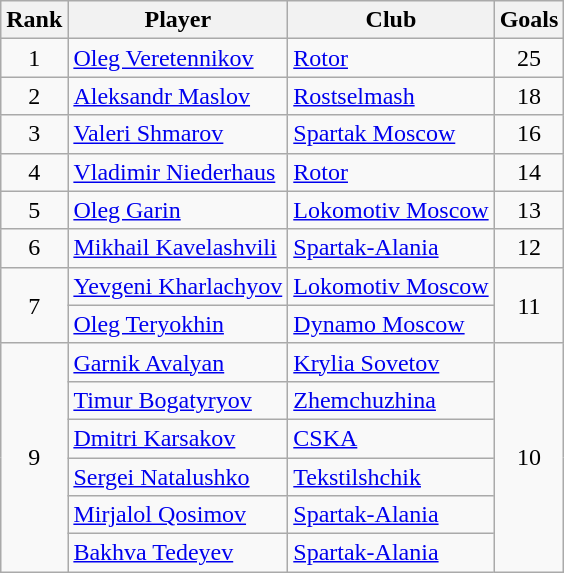<table class="wikitable" style="text-align: center;">
<tr>
<th>Rank</th>
<th>Player</th>
<th>Club</th>
<th>Goals</th>
</tr>
<tr>
<td>1</td>
<td style="text-align: left;"> <a href='#'>Oleg Veretennikov</a></td>
<td style="text-align: left;"><a href='#'>Rotor</a></td>
<td>25</td>
</tr>
<tr>
<td>2</td>
<td style="text-align: left;"> <a href='#'>Aleksandr Maslov</a></td>
<td style="text-align: left;"><a href='#'>Rostselmash</a></td>
<td>18</td>
</tr>
<tr>
<td>3</td>
<td style="text-align: left;"> <a href='#'>Valeri Shmarov</a></td>
<td style="text-align: left;"><a href='#'>Spartak Moscow</a></td>
<td>16</td>
</tr>
<tr>
<td>4</td>
<td style="text-align: left;"> <a href='#'>Vladimir Niederhaus</a></td>
<td style="text-align: left;"><a href='#'>Rotor</a></td>
<td>14</td>
</tr>
<tr>
<td>5</td>
<td style="text-align: left;"> <a href='#'>Oleg Garin</a></td>
<td style="text-align: left;"><a href='#'>Lokomotiv Moscow</a></td>
<td>13</td>
</tr>
<tr>
<td>6</td>
<td style="text-align: left;"> <a href='#'>Mikhail Kavelashvili</a></td>
<td style="text-align: left;"><a href='#'>Spartak-Alania</a></td>
<td>12</td>
</tr>
<tr>
<td rowspan="2">7</td>
<td style="text-align: left;"> <a href='#'>Yevgeni Kharlachyov</a></td>
<td style="text-align: left;"><a href='#'>Lokomotiv Moscow</a></td>
<td rowspan="2">11</td>
</tr>
<tr>
<td style="text-align: left;"> <a href='#'>Oleg Teryokhin</a></td>
<td style="text-align: left;"><a href='#'>Dynamo Moscow</a></td>
</tr>
<tr>
<td rowspan="6">9</td>
<td style="text-align: left;"> <a href='#'>Garnik Avalyan</a></td>
<td style="text-align: left;"><a href='#'>Krylia Sovetov</a></td>
<td rowspan="6">10</td>
</tr>
<tr>
<td style="text-align: left;"> <a href='#'>Timur Bogatyryov</a></td>
<td style="text-align: left;"><a href='#'>Zhemchuzhina</a></td>
</tr>
<tr>
<td style="text-align: left;"> <a href='#'>Dmitri Karsakov</a></td>
<td style="text-align: left;"><a href='#'>CSKA</a></td>
</tr>
<tr>
<td style="text-align: left;"> <a href='#'>Sergei Natalushko</a></td>
<td style="text-align: left;"><a href='#'>Tekstilshchik</a></td>
</tr>
<tr>
<td style="text-align: left;"> <a href='#'>Mirjalol Qosimov</a></td>
<td style="text-align: left;"><a href='#'>Spartak-Alania</a></td>
</tr>
<tr>
<td style="text-align: left;"> <a href='#'>Bakhva Tedeyev</a></td>
<td style="text-align: left;"><a href='#'>Spartak-Alania</a></td>
</tr>
</table>
